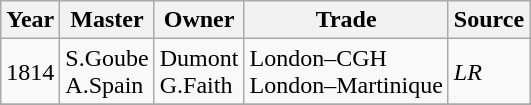<table class=" wikitable">
<tr>
<th>Year</th>
<th>Master</th>
<th>Owner</th>
<th>Trade</th>
<th>Source</th>
</tr>
<tr>
<td>1814</td>
<td>S.Goube<br>A.Spain</td>
<td>Dumont<br>G.Faith</td>
<td>London–CGH<br>London–Martinique</td>
<td><em>LR</em></td>
</tr>
<tr>
</tr>
</table>
